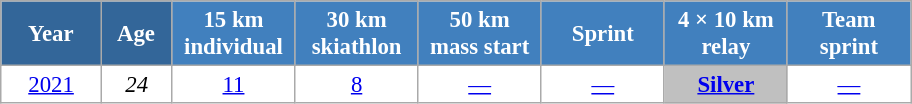<table class="wikitable" style="font-size:95%; text-align:center; border:grey solid 1px; border-collapse:collapse; background:#ffffff;">
<tr>
<th style="background-color:#369; color:white; width:60px;"> Year </th>
<th style="background-color:#369; color:white; width:40px;"> Age </th>
<th style="background-color:#4180be; color:white; width:75px;"> 15 km <br> individual </th>
<th style="background-color:#4180be; color:white; width:75px;"> 30 km <br> skiathlon </th>
<th style="background-color:#4180be; color:white; width:75px;"> 50 km <br> mass start </th>
<th style="background-color:#4180be; color:white; width:75px;"> Sprint </th>
<th style="background-color:#4180be; color:white; width:75px;"> 4 × 10 km <br> relay </th>
<th style="background-color:#4180be; color:white; width:75px;"> Team <br> sprint </th>
</tr>
<tr>
<td><a href='#'>2021</a></td>
<td><em>24</em></td>
<td><a href='#'>11</a></td>
<td><a href='#'>8</a></td>
<td><a href='#'>—</a></td>
<td><a href='#'>—</a></td>
<td bgcolor=silver><a href='#'><strong>Silver</strong></a></td>
<td><a href='#'>—</a></td>
</tr>
</table>
